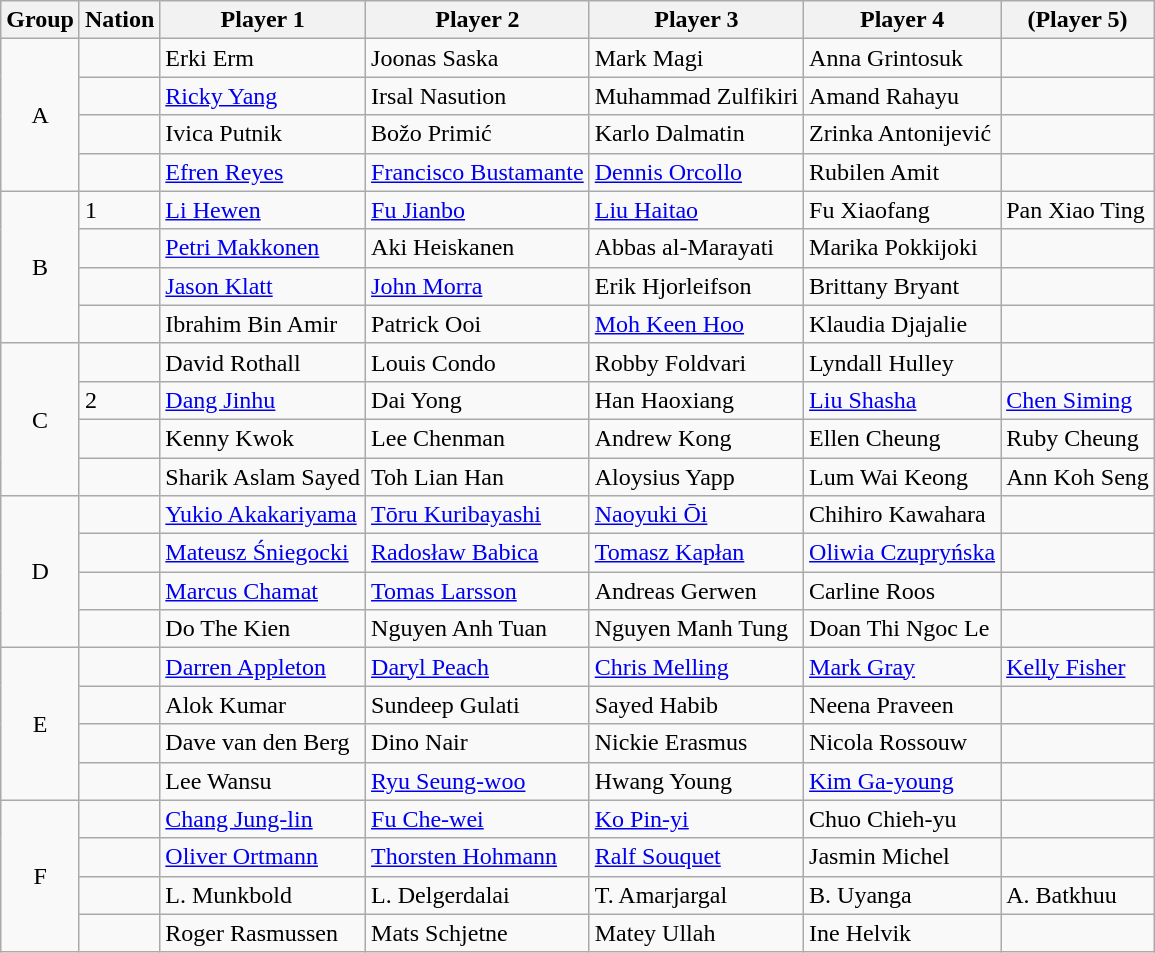<table class="wikitable sortable">
<tr>
<th>Group</th>
<th>Nation</th>
<th>Player 1</th>
<th>Player 2</th>
<th>Player 3</th>
<th>Player 4</th>
<th>(Player 5)</th>
</tr>
<tr>
<td rowspan="4" align="center">A</td>
<td></td>
<td>Erki Erm</td>
<td>Joonas Saska</td>
<td>Mark Magi</td>
<td>Anna Grintosuk</td>
<td></td>
</tr>
<tr>
<td></td>
<td><a href='#'>Ricky Yang</a></td>
<td>Irsal Nasution</td>
<td>Muhammad Zulfikiri</td>
<td>Amand Rahayu</td>
<td></td>
</tr>
<tr>
<td></td>
<td>Ivica Putnik</td>
<td>Božo Primić</td>
<td>Karlo Dalmatin</td>
<td>Zrinka Antonijević</td>
<td></td>
</tr>
<tr>
<td></td>
<td><a href='#'>Efren Reyes</a></td>
<td><a href='#'>Francisco Bustamante</a></td>
<td><a href='#'>Dennis Orcollo</a></td>
<td>Rubilen Amit</td>
<td></td>
</tr>
<tr>
<td rowspan="4" align="center">B</td>
<td> 1</td>
<td><a href='#'>Li Hewen</a></td>
<td><a href='#'>Fu Jianbo</a></td>
<td><a href='#'>Liu Haitao</a></td>
<td>Fu Xiaofang</td>
<td>Pan Xiao Ting</td>
</tr>
<tr>
<td></td>
<td><a href='#'>Petri Makkonen</a></td>
<td>Aki Heiskanen</td>
<td>Abbas al-Marayati</td>
<td>Marika Pokkijoki</td>
<td></td>
</tr>
<tr>
<td></td>
<td><a href='#'>Jason Klatt</a></td>
<td><a href='#'>John Morra</a></td>
<td>Erik Hjorleifson</td>
<td>Brittany Bryant</td>
<td></td>
</tr>
<tr>
<td></td>
<td>Ibrahim Bin Amir</td>
<td>Patrick Ooi</td>
<td><a href='#'>Moh Keen Hoo</a></td>
<td>Klaudia Djajalie</td>
<td></td>
</tr>
<tr>
<td rowspan="4" align="center">C</td>
<td></td>
<td>David Rothall</td>
<td>Louis Condo</td>
<td>Robby Foldvari</td>
<td>Lyndall Hulley</td>
<td></td>
</tr>
<tr>
<td> 2</td>
<td><a href='#'>Dang Jinhu</a></td>
<td>Dai Yong</td>
<td>Han Haoxiang</td>
<td><a href='#'>Liu Shasha</a></td>
<td><a href='#'>Chen Siming</a></td>
</tr>
<tr>
<td></td>
<td>Kenny Kwok</td>
<td>Lee Chenman</td>
<td>Andrew Kong</td>
<td>Ellen Cheung</td>
<td>Ruby Cheung</td>
</tr>
<tr>
<td></td>
<td>Sharik Aslam Sayed</td>
<td>Toh Lian Han</td>
<td>Aloysius Yapp</td>
<td>Lum Wai Keong</td>
<td>Ann Koh Seng</td>
</tr>
<tr>
<td rowspan="4" align="center">D</td>
<td></td>
<td><a href='#'>Yukio Akakariyama</a></td>
<td><a href='#'>Tōru Kuribayashi</a></td>
<td><a href='#'>Naoyuki Ōi</a></td>
<td>Chihiro Kawahara</td>
<td></td>
</tr>
<tr>
<td></td>
<td><a href='#'>Mateusz Śniegocki</a></td>
<td><a href='#'>Radosław Babica</a></td>
<td><a href='#'>Tomasz Kapłan</a></td>
<td><a href='#'>Oliwia Czupryńska</a></td>
<td></td>
</tr>
<tr>
<td></td>
<td><a href='#'>Marcus Chamat</a></td>
<td><a href='#'>Tomas Larsson</a></td>
<td>Andreas Gerwen</td>
<td>Carline Roos</td>
<td></td>
</tr>
<tr>
<td></td>
<td>Do The Kien</td>
<td>Nguyen Anh Tuan</td>
<td>Nguyen Manh Tung</td>
<td>Doan Thi Ngoc Le</td>
<td></td>
</tr>
<tr>
<td rowspan="4" align="center">E</td>
<td></td>
<td><a href='#'>Darren Appleton</a></td>
<td><a href='#'>Daryl Peach</a></td>
<td><a href='#'>Chris Melling</a></td>
<td><a href='#'>Mark Gray</a></td>
<td><a href='#'>Kelly Fisher</a></td>
</tr>
<tr>
<td></td>
<td>Alok Kumar</td>
<td>Sundeep Gulati</td>
<td>Sayed Habib</td>
<td>Neena Praveen</td>
<td></td>
</tr>
<tr>
<td></td>
<td>Dave van den Berg</td>
<td>Dino Nair</td>
<td>Nickie Erasmus</td>
<td>Nicola Rossouw</td>
<td></td>
</tr>
<tr>
<td></td>
<td>Lee Wansu</td>
<td><a href='#'>Ryu Seung-woo</a></td>
<td>Hwang Young</td>
<td><a href='#'>Kim Ga-young</a></td>
<td></td>
</tr>
<tr>
<td rowspan="4" align="center">F</td>
<td></td>
<td><a href='#'>Chang Jung-lin</a></td>
<td><a href='#'>Fu Che-wei</a></td>
<td><a href='#'>Ko Pin-yi</a></td>
<td>Chuo Chieh-yu</td>
<td></td>
</tr>
<tr>
<td></td>
<td><a href='#'>Oliver Ortmann</a></td>
<td><a href='#'>Thorsten Hohmann</a></td>
<td><a href='#'>Ralf Souquet</a></td>
<td>Jasmin Michel</td>
<td></td>
</tr>
<tr>
<td></td>
<td>L. Munkbold</td>
<td>L. Delgerdalai</td>
<td>T. Amarjargal</td>
<td>B. Uyanga</td>
<td>A. Batkhuu</td>
</tr>
<tr>
<td></td>
<td>Roger Rasmussen</td>
<td>Mats Schjetne</td>
<td>Matey Ullah</td>
<td>Ine Helvik</td>
<td></td>
</tr>
</table>
